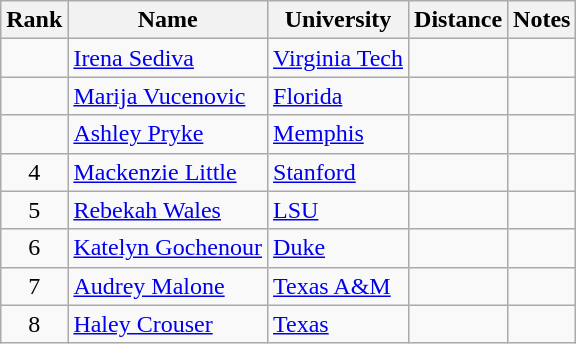<table class="wikitable sortable" style="text-align:center">
<tr>
<th>Rank</th>
<th>Name</th>
<th>University</th>
<th>Distance</th>
<th>Notes</th>
</tr>
<tr>
<td></td>
<td align=left><a href='#'>Irena Sediva</a> </td>
<td align=left><a href='#'>Virginia Tech</a></td>
<td></td>
<td></td>
</tr>
<tr>
<td></td>
<td align=left><a href='#'>Marija Vucenovic</a> </td>
<td align=left><a href='#'>Florida</a></td>
<td></td>
<td></td>
</tr>
<tr>
<td></td>
<td align=left><a href='#'>Ashley Pryke</a></td>
<td align="left"><a href='#'>Memphis</a></td>
<td></td>
<td></td>
</tr>
<tr>
<td>4</td>
<td align=left><a href='#'>Mackenzie Little</a> </td>
<td align=left><a href='#'>Stanford</a></td>
<td></td>
<td></td>
</tr>
<tr>
<td>5</td>
<td align=left><a href='#'>Rebekah Wales</a></td>
<td align="left"><a href='#'>LSU</a></td>
<td></td>
<td></td>
</tr>
<tr>
<td>6</td>
<td align=left><a href='#'>Katelyn Gochenour</a></td>
<td align="left"><a href='#'>Duke</a></td>
<td></td>
<td></td>
</tr>
<tr>
<td>7</td>
<td align=left><a href='#'>Audrey Malone</a></td>
<td align="left"><a href='#'>Texas A&M</a></td>
<td></td>
<td></td>
</tr>
<tr>
<td>8</td>
<td align=left><a href='#'>Haley Crouser</a></td>
<td align="left"><a href='#'>Texas</a></td>
<td></td>
<td></td>
</tr>
</table>
